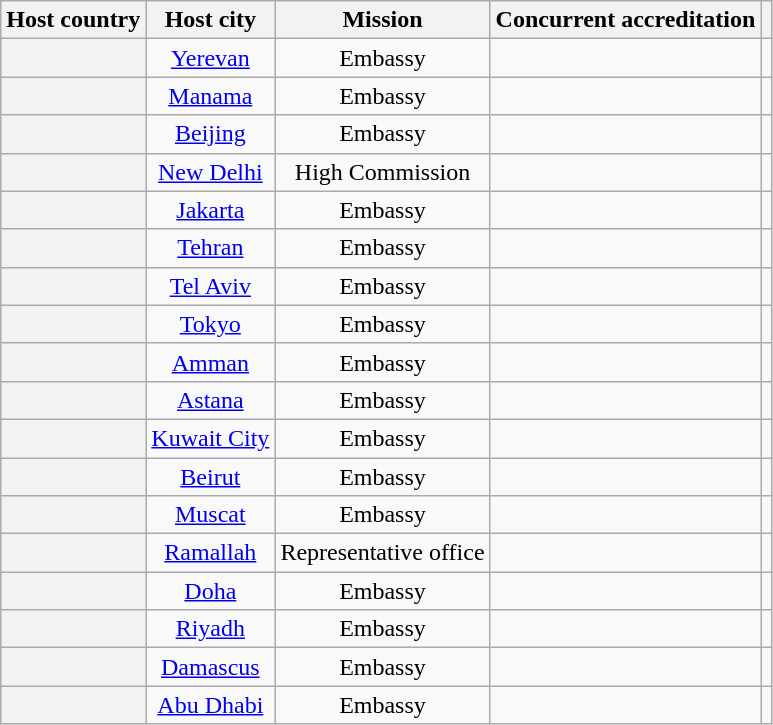<table class="wikitable plainrowheaders" style="text-align:center;">
<tr>
<th scope="col">Host country</th>
<th scope="col">Host city</th>
<th scope="col">Mission</th>
<th scope="col">Concurrent accreditation</th>
<th scope="col"></th>
</tr>
<tr>
<th scope="row"></th>
<td><a href='#'>Yerevan</a></td>
<td>Embassy</td>
<td></td>
<td></td>
</tr>
<tr>
<th scope="row"></th>
<td><a href='#'>Manama</a></td>
<td>Embassy</td>
<td></td>
<td></td>
</tr>
<tr>
<th scope="row"></th>
<td><a href='#'>Beijing</a></td>
<td>Embassy</td>
<td></td>
<td></td>
</tr>
<tr>
<th scope="row"></th>
<td><a href='#'>New Delhi</a></td>
<td>High Commission</td>
<td></td>
<td></td>
</tr>
<tr>
<th scope="row"></th>
<td><a href='#'>Jakarta</a></td>
<td>Embassy</td>
<td></td>
<td></td>
</tr>
<tr>
<th scope="row"></th>
<td><a href='#'>Tehran</a></td>
<td>Embassy</td>
<td></td>
<td></td>
</tr>
<tr>
<th scope="row"></th>
<td><a href='#'>Tel Aviv</a></td>
<td>Embassy</td>
<td></td>
<td></td>
</tr>
<tr>
<th scope="row"></th>
<td><a href='#'>Tokyo</a></td>
<td>Embassy</td>
<td></td>
<td></td>
</tr>
<tr>
<th scope="row"></th>
<td><a href='#'>Amman</a></td>
<td>Embassy</td>
<td></td>
<td></td>
</tr>
<tr>
<th scope="row"></th>
<td><a href='#'>Astana</a></td>
<td>Embassy</td>
<td></td>
<td></td>
</tr>
<tr>
<th scope="row"></th>
<td><a href='#'>Kuwait City</a></td>
<td>Embassy</td>
<td></td>
<td></td>
</tr>
<tr>
<th scope="row"></th>
<td><a href='#'>Beirut</a></td>
<td>Embassy</td>
<td></td>
<td></td>
</tr>
<tr>
<th scope="row"></th>
<td><a href='#'>Muscat</a></td>
<td>Embassy</td>
<td></td>
<td></td>
</tr>
<tr>
<th scope="row"></th>
<td><a href='#'>Ramallah</a></td>
<td>Representative office</td>
<td></td>
<td></td>
</tr>
<tr>
<th scope="row"></th>
<td><a href='#'>Doha</a></td>
<td>Embassy</td>
<td></td>
<td></td>
</tr>
<tr>
<th scope="row"></th>
<td><a href='#'>Riyadh</a></td>
<td>Embassy</td>
<td></td>
<td></td>
</tr>
<tr>
<th scope="row"></th>
<td><a href='#'>Damascus</a></td>
<td>Embassy</td>
<td></td>
<td></td>
</tr>
<tr>
<th scope="row"></th>
<td><a href='#'>Abu Dhabi</a></td>
<td>Embassy</td>
<td></td>
<td></td>
</tr>
</table>
